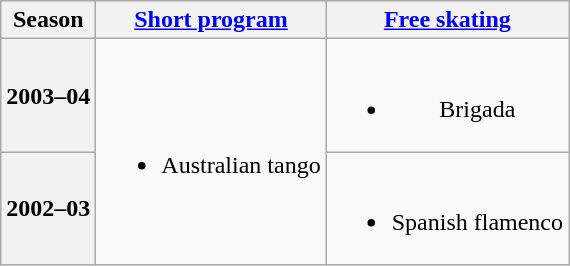<table class=wikitable style=text-align:center>
<tr>
<th>Season</th>
<th><a href='#'>Short program</a></th>
<th><a href='#'>Free skating</a></th>
</tr>
<tr>
<th>2003–04 <br> </th>
<td rowspan=2><br><ul><li>Australian tango</li></ul></td>
<td><br><ul><li>Brigada</li></ul></td>
</tr>
<tr>
<th>2002–03 <br> </th>
<td><br><ul><li>Spanish flamenco</li></ul></td>
</tr>
</table>
